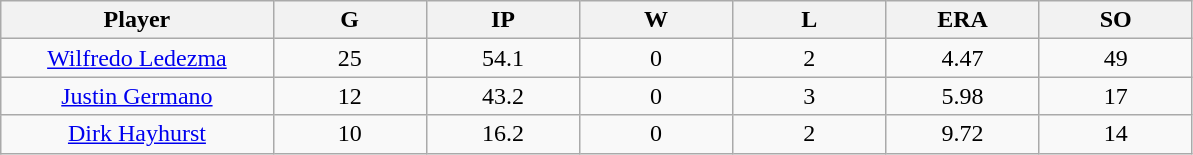<table class="wikitable sortable">
<tr>
<th bgcolor="#DDDDFF" width="16%">Player</th>
<th bgcolor="#DDDDFF" width="9%">G</th>
<th bgcolor="#DDDDFF" width="9%">IP</th>
<th bgcolor="#DDDDFF" width="9%">W</th>
<th bgcolor="#DDDDFF" width="9%">L</th>
<th bgcolor="#DDDDFF" width="9%">ERA</th>
<th bgcolor="#DDDDFF" width="9%">SO</th>
</tr>
<tr align=center>
<td><a href='#'>Wilfredo Ledezma</a></td>
<td>25</td>
<td>54.1</td>
<td>0</td>
<td>2</td>
<td>4.47</td>
<td>49</td>
</tr>
<tr align=center>
<td><a href='#'>Justin Germano</a></td>
<td>12</td>
<td>43.2</td>
<td>0</td>
<td>3</td>
<td>5.98</td>
<td>17</td>
</tr>
<tr align=center>
<td><a href='#'>Dirk Hayhurst</a></td>
<td>10</td>
<td>16.2</td>
<td>0</td>
<td>2</td>
<td>9.72</td>
<td>14</td>
</tr>
</table>
